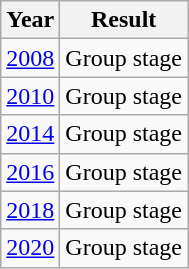<table class="wikitable">
<tr>
<th>Year</th>
<th>Result</th>
</tr>
<tr>
<td> <a href='#'>2008</a></td>
<td>Group stage</td>
</tr>
<tr>
<td> <a href='#'>2010</a></td>
<td>Group stage</td>
</tr>
<tr>
<td> <a href='#'>2014</a></td>
<td>Group stage</td>
</tr>
<tr>
<td> <a href='#'>2016</a></td>
<td>Group stage</td>
</tr>
<tr>
<td> <a href='#'>2018</a></td>
<td>Group stage</td>
</tr>
<tr>
<td> <a href='#'>2020</a></td>
<td>Group stage</td>
</tr>
</table>
